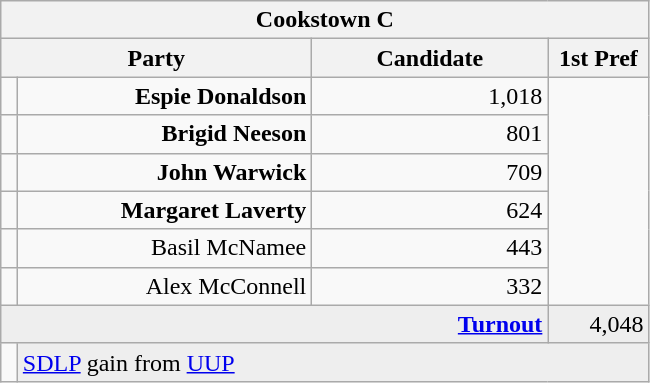<table class="wikitable">
<tr>
<th colspan="4" align="center">Cookstown C</th>
</tr>
<tr>
<th colspan="2" align="center" width=200>Party</th>
<th width=150>Candidate</th>
<th width=60>1st Pref</th>
</tr>
<tr>
<td></td>
<td align="right"><strong>Espie Donaldson</strong></td>
<td align="right">1,018</td>
</tr>
<tr>
<td></td>
<td align="right"><strong>Brigid Neeson</strong></td>
<td align="right">801</td>
</tr>
<tr>
<td></td>
<td align="right"><strong>John Warwick</strong></td>
<td align="right">709</td>
</tr>
<tr>
<td></td>
<td align="right"><strong>Margaret Laverty</strong></td>
<td align="right">624</td>
</tr>
<tr>
<td></td>
<td align="right">Basil McNamee</td>
<td align="right">443</td>
</tr>
<tr>
<td></td>
<td align="right">Alex McConnell</td>
<td align="right">332</td>
</tr>
<tr bgcolor="EEEEEE">
<td colspan=3 align="right"><strong><a href='#'>Turnout</a></strong></td>
<td align="right">4,048</td>
</tr>
<tr>
<td bgcolor=></td>
<td colspan=3 bgcolor="EEEEEE"><a href='#'>SDLP</a> gain from <a href='#'>UUP</a></td>
</tr>
</table>
